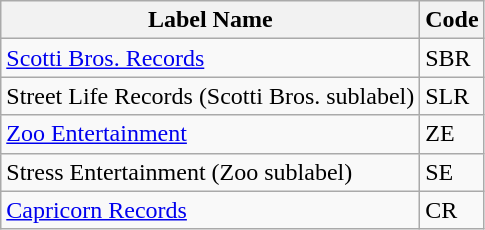<table class="wikitable sortable">
<tr>
<th>Label Name</th>
<th>Code</th>
</tr>
<tr>
<td><a href='#'>Scotti Bros. Records</a></td>
<td>SBR</td>
</tr>
<tr>
<td>Street Life Records (Scotti Bros. sublabel)</td>
<td>SLR</td>
</tr>
<tr>
<td><a href='#'>Zoo Entertainment</a></td>
<td>ZE</td>
</tr>
<tr>
<td>Stress Entertainment (Zoo sublabel)</td>
<td>SE</td>
</tr>
<tr>
<td><a href='#'>Capricorn Records</a></td>
<td>CR</td>
</tr>
</table>
